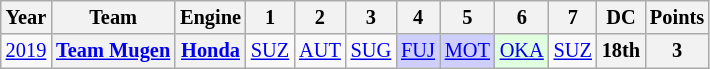<table class="wikitable" style="text-align:center; font-size:85%">
<tr>
<th>Year</th>
<th>Team</th>
<th>Engine</th>
<th>1</th>
<th>2</th>
<th>3</th>
<th>4</th>
<th>5</th>
<th>6</th>
<th>7</th>
<th>DC</th>
<th>Points</th>
</tr>
<tr>
<td><a href='#'>2019</a></td>
<th nowrap><a href='#'>Team Mugen</a></th>
<th><a href='#'>Honda</a></th>
<td><a href='#'>SUZ</a></td>
<td><a href='#'>AUT</a></td>
<td><a href='#'>SUG</a></td>
<td style="background:#CFCFFF;"><a href='#'>FUJ</a><br></td>
<td style="background:#CFCFFF;"><a href='#'>MOT</a><br></td>
<td style="background:#DFFFDF;"><a href='#'>OKA</a><br></td>
<td><a href='#'>SUZ</a></td>
<th>18th</th>
<th>3</th>
</tr>
</table>
